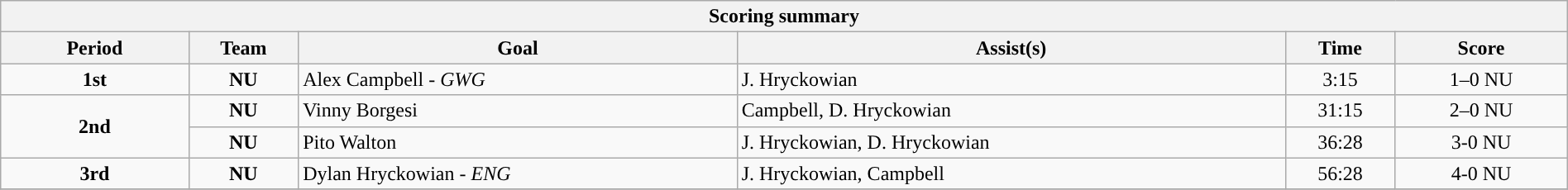<table style="width:100%;" class="wikitable">
<tr>
<th colspan=6>Scoring summary</th>
</tr>
<tr>
<th style="width:12%;">Period</th>
<th style="width:7%;">Team</th>
<th style="width:28%;">Goal</th>
<th style="width:35%;">Assist(s)</th>
<th style="width:7%;">Time</th>
<th style="width:11%;">Score</th>
</tr>
<tr>
<td style="text-align:center;" rowspan="1"><strong>1st</strong></td>
<td align=center><strong>NU</strong></td>
<td>Alex Campbell - <em>GWG</em></td>
<td>J. Hryckowian</td>
<td align=center>3:15</td>
<td align=center>1–0 NU</td>
</tr>
<tr>
<td style="text-align:center;" rowspan="2"><strong>2nd</strong></td>
<td align=center><strong>NU</strong></td>
<td>Vinny Borgesi</td>
<td>Campbell, D. Hryckowian</td>
<td align=center>31:15</td>
<td align=center>2–0 NU</td>
</tr>
<tr>
<td align=center><strong>NU</strong></td>
<td>Pito Walton</td>
<td>J. Hryckowian, D. Hryckowian</td>
<td align=center>36:28</td>
<td align=center>3-0 NU</td>
</tr>
<tr>
<td style="text-align:center;" rowspan="1"><strong>3rd</strong></td>
<td align=center><strong>NU</strong></td>
<td>Dylan Hryckowian - <em>ENG</em></td>
<td>J. Hryckowian, Campbell</td>
<td align=center>56:28</td>
<td align=center>4-0 NU</td>
</tr>
<tr>
</tr>
</table>
